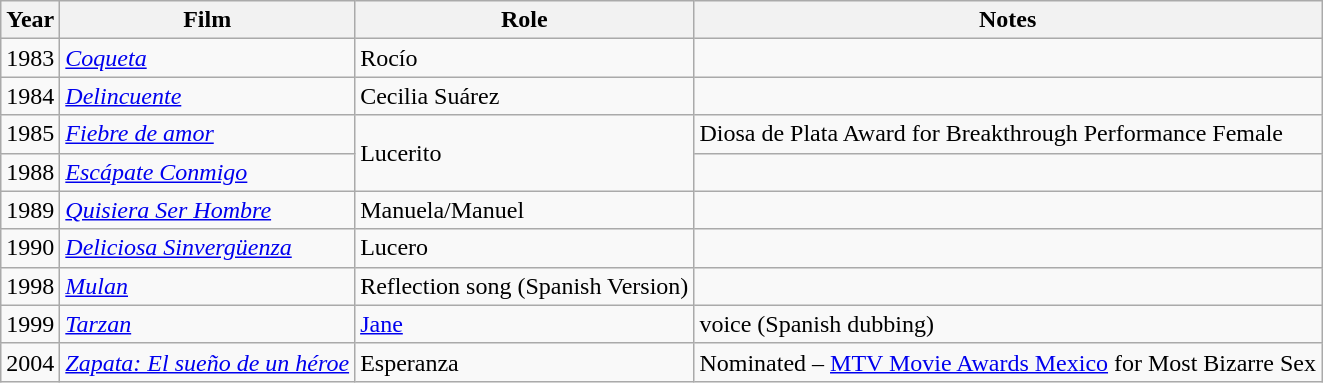<table class="wikitable">
<tr>
<th>Year</th>
<th>Film</th>
<th>Role</th>
<th>Notes</th>
</tr>
<tr>
<td>1983</td>
<td><em><a href='#'>Coqueta</a></em></td>
<td>Rocío</td>
<td></td>
</tr>
<tr>
<td>1984</td>
<td><em><a href='#'>Delincuente</a></em></td>
<td>Cecilia Suárez</td>
<td></td>
</tr>
<tr>
<td>1985</td>
<td><em><a href='#'>Fiebre de amor</a></em></td>
<td rowspan="2">Lucerito</td>
<td>Diosa de Plata Award for Breakthrough Performance Female</td>
</tr>
<tr>
<td>1988</td>
<td><em><a href='#'>Escápate Conmigo</a></em></td>
<td></td>
</tr>
<tr>
<td>1989</td>
<td><em><a href='#'>Quisiera Ser Hombre</a></em></td>
<td>Manuela/Manuel</td>
<td></td>
</tr>
<tr>
<td>1990</td>
<td><em><a href='#'>Deliciosa Sinvergüenza</a></em></td>
<td>Lucero</td>
<td></td>
</tr>
<tr>
<td>1998</td>
<td><em><a href='#'>Mulan</a></em></td>
<td>Reflection song (Spanish Version)</td>
<td></td>
</tr>
<tr>
<td>1999</td>
<td><em><a href='#'>Tarzan</a></em></td>
<td><a href='#'>Jane</a></td>
<td>voice (Spanish dubbing)</td>
</tr>
<tr>
<td>2004</td>
<td><em><a href='#'>Zapata: El sueño de un héroe</a></em></td>
<td>Esperanza</td>
<td>Nominated – <a href='#'>MTV Movie Awards Mexico</a> for Most Bizarre Sex</td>
</tr>
</table>
